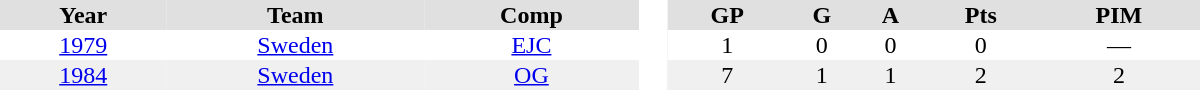<table border="0" cellpadding="1" cellspacing="0" style="text-align:center; width:50em">
<tr style="background:#e0e0e0;">
<th>Year</th>
<th>Team</th>
<th>Comp</th>
<th rowspan="99" style="background:#fff;"> </th>
<th>GP</th>
<th>G</th>
<th>A</th>
<th>Pts</th>
<th>PIM</th>
</tr>
<tr>
<td><a href='#'>1979</a></td>
<td><a href='#'>Sweden</a></td>
<td><a href='#'>EJC</a></td>
<td>1</td>
<td>0</td>
<td>0</td>
<td>0</td>
<td>—</td>
</tr>
<tr bgcolor="#f0f0f0">
<td><a href='#'>1984</a></td>
<td><a href='#'>Sweden</a></td>
<td><a href='#'>OG</a></td>
<td>7</td>
<td>1</td>
<td>1</td>
<td>2</td>
<td>2</td>
</tr>
</table>
